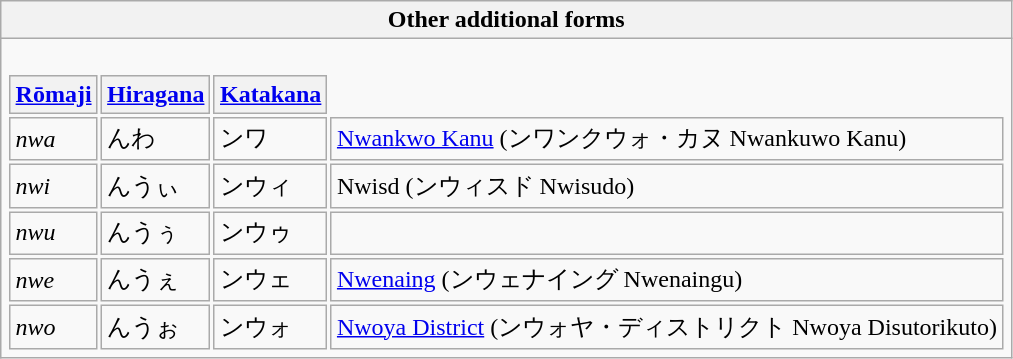<table class="wikitable">
<tr>
<th colspan="2">Other additional forms</th>
</tr>
<tr>
<td><br><table align="center" style="background: transparent">
<tr>
<th><a href='#'>Rōmaji</a></th>
<th><a href='#'>Hiragana</a></th>
<th><a href='#'>Katakana</a></th>
</tr>
<tr>
<td><em>nwa</em></td>
<td>んわ</td>
<td>ンワ</td>
<td><a href='#'>Nwankwo Kanu</a>   (ンワンクウォ・カヌ Nwankuwo Kanu)</td>
</tr>
<tr>
<td><em>nwi</em></td>
<td>んうぃ</td>
<td>ンウィ</td>
<td>Nwisd   (ンウィスド Nwisudo)</td>
</tr>
<tr>
<td><em>nwu</em></td>
<td>んうぅ</td>
<td>ンウゥ</td>
<td></td>
</tr>
<tr>
<td><em>nwe</em></td>
<td>んうぇ</td>
<td>ンウェ</td>
<td><a href='#'>Nwenaing</a>   (ンウェナイング Nwenaingu)</td>
</tr>
<tr>
<td><em>nwo</em></td>
<td>んうぉ</td>
<td>ンウォ</td>
<td><a href='#'>Nwoya District</a>   (ンウォヤ・ディストリクト Nwoya Disutorikuto)</td>
</tr>
</table>
</td>
</tr>
</table>
